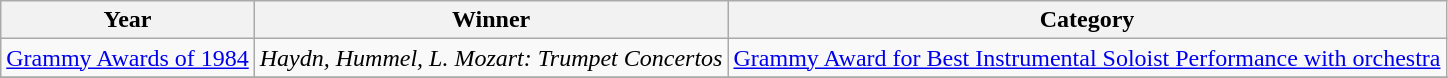<table class="wikitable">
<tr>
<th align="left">Year</th>
<th align="left">Winner</th>
<th align="left">Category</th>
</tr>
<tr>
<td align="left"><a href='#'>Grammy Awards of 1984</a></td>
<td align="left"><em>Haydn, Hummel, L. Mozart: Trumpet Concertos</em></td>
<td align="left"><a href='#'>Grammy Award for Best Instrumental Soloist Performance with orchestra</a></td>
</tr>
<tr>
</tr>
</table>
